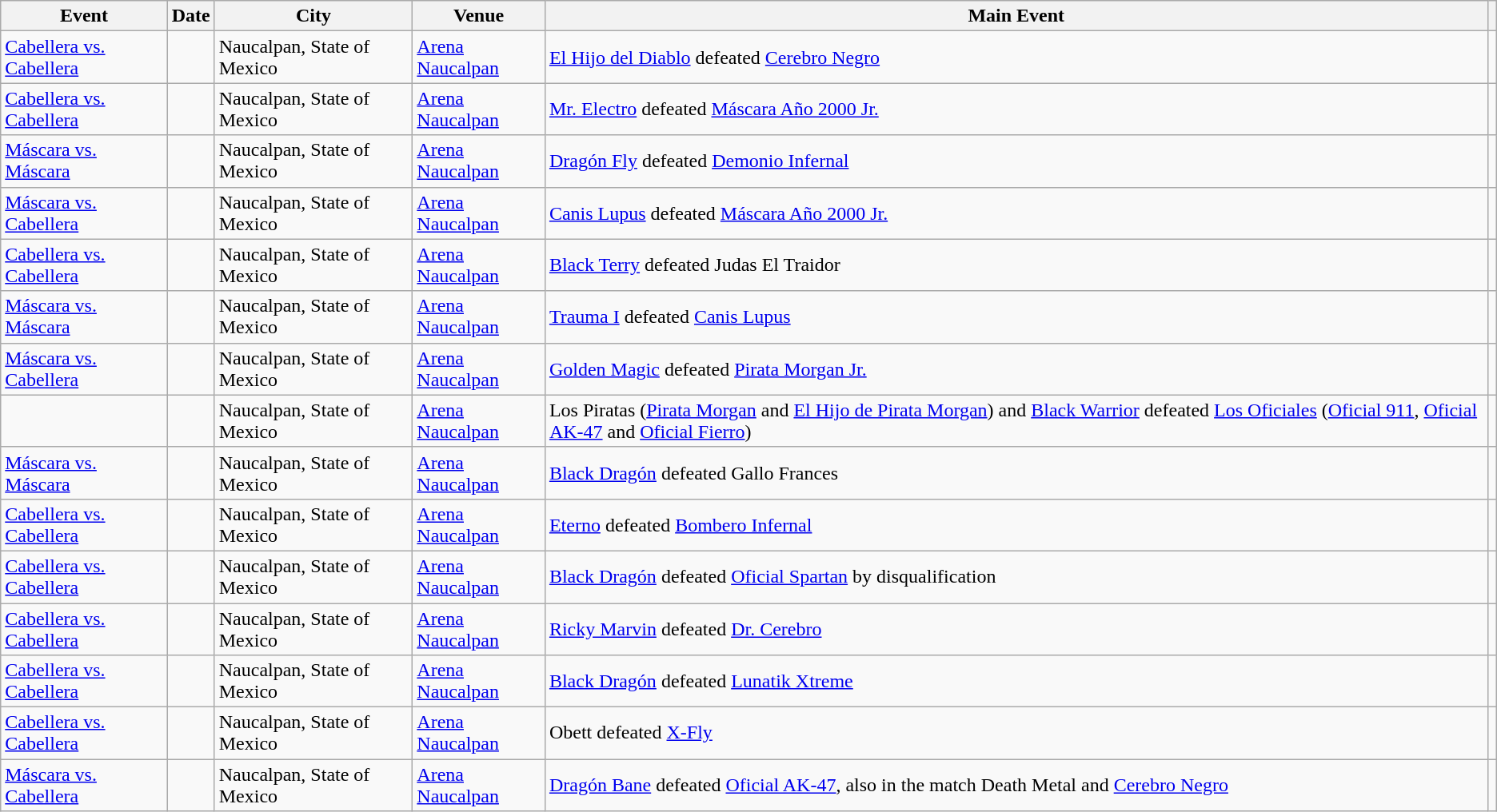<table class="wikitable plainrowheaders sortable">
<tr>
<th>Event</th>
<th>Date</th>
<th>City</th>
<th>Venue</th>
<th>Main Event</th>
<th class="unsortable"></th>
</tr>
<tr>
<td scope=row><a href='#'>Cabellera vs. Cabellera</a></td>
<td></td>
<td>Naucalpan, State of Mexico</td>
<td><a href='#'>Arena Naucalpan</a></td>
<td><a href='#'>El Hijo del Diablo</a> defeated  <a href='#'>Cerebro Negro</a></td>
<td></td>
</tr>
<tr>
<td scope=row><a href='#'>Cabellera vs. Cabellera</a></td>
<td></td>
<td>Naucalpan, State of Mexico</td>
<td><a href='#'>Arena Naucalpan</a></td>
<td><a href='#'>Mr. Electro</a> defeated <a href='#'>Máscara Año 2000 Jr.</a></td>
<td></td>
</tr>
<tr>
<td scope=row><a href='#'>Máscara vs. Máscara</a></td>
<td></td>
<td>Naucalpan, State of Mexico</td>
<td><a href='#'>Arena Naucalpan</a></td>
<td><a href='#'>Dragón Fly</a> defeated <a href='#'>Demonio Infernal</a></td>
<td></td>
</tr>
<tr>
<td scope=row><a href='#'>Máscara vs. Cabellera</a></td>
<td></td>
<td>Naucalpan, State of Mexico</td>
<td><a href='#'>Arena Naucalpan</a></td>
<td><a href='#'>Canis Lupus</a> defeated <a href='#'>Máscara Año 2000 Jr.</a></td>
<td></td>
</tr>
<tr>
<td scope=row><a href='#'>Cabellera vs. Cabellera</a></td>
<td></td>
<td>Naucalpan, State of Mexico</td>
<td><a href='#'>Arena Naucalpan</a></td>
<td><a href='#'>Black Terry</a> defeated Judas El Traidor</td>
<td></td>
</tr>
<tr>
<td scope=row><a href='#'>Máscara vs. Máscara</a></td>
<td></td>
<td>Naucalpan, State of Mexico</td>
<td><a href='#'>Arena Naucalpan</a></td>
<td><a href='#'>Trauma I</a> defeated <a href='#'>Canis Lupus</a></td>
<td></td>
</tr>
<tr>
<td scope=row><a href='#'>Máscara vs. Cabellera</a></td>
<td></td>
<td>Naucalpan, State of Mexico</td>
<td><a href='#'>Arena Naucalpan</a></td>
<td><a href='#'>Golden Magic</a> defeated <a href='#'>Pirata Morgan Jr.</a></td>
<td></td>
</tr>
<tr>
<td scope=row></td>
<td></td>
<td>Naucalpan, State of Mexico</td>
<td><a href='#'>Arena Naucalpan</a></td>
<td>Los Piratas (<a href='#'>Pirata Morgan</a> and <a href='#'>El Hijo de Pirata Morgan</a>) and <a href='#'>Black Warrior</a> defeated <a href='#'>Los Oficiales</a> (<a href='#'>Oficial 911</a>, <a href='#'>Oficial AK-47</a> and <a href='#'>Oficial Fierro</a>)</td>
<td></td>
</tr>
<tr>
<td><a href='#'>Máscara vs. Máscara</a></td>
<td></td>
<td>Naucalpan, State of Mexico</td>
<td><a href='#'>Arena Naucalpan</a></td>
<td><a href='#'>Black Dragón</a> defeated Gallo Frances</td>
<td></td>
</tr>
<tr>
<td scope=row><a href='#'>Cabellera vs. Cabellera</a></td>
<td></td>
<td>Naucalpan, State of Mexico</td>
<td><a href='#'>Arena Naucalpan</a></td>
<td><a href='#'>Eterno</a> defeated <a href='#'>Bombero Infernal</a></td>
<td></td>
</tr>
<tr>
<td><a href='#'>Cabellera vs. Cabellera</a></td>
<td></td>
<td>Naucalpan, State of Mexico</td>
<td><a href='#'>Arena Naucalpan</a></td>
<td><a href='#'>Black Dragón</a> defeated <a href='#'>Oficial Spartan</a> by disqualification</td>
<td></td>
</tr>
<tr>
<td><a href='#'>Cabellera vs. Cabellera</a></td>
<td></td>
<td>Naucalpan, State of Mexico</td>
<td><a href='#'>Arena Naucalpan</a></td>
<td><a href='#'>Ricky Marvin</a> defeated <a href='#'>Dr. Cerebro</a></td>
<td></td>
</tr>
<tr>
<td><a href='#'>Cabellera vs. Cabellera</a></td>
<td></td>
<td>Naucalpan, State of Mexico</td>
<td><a href='#'>Arena Naucalpan</a></td>
<td><a href='#'>Black Dragón</a> defeated <a href='#'>Lunatik Xtreme</a></td>
<td></td>
</tr>
<tr>
<td><a href='#'>Cabellera vs. Cabellera</a></td>
<td></td>
<td>Naucalpan, State of Mexico</td>
<td><a href='#'>Arena Naucalpan</a></td>
<td>Obett defeated <a href='#'>X-Fly</a></td>
<td></td>
</tr>
<tr>
<td><a href='#'>Máscara vs. Cabellera</a></td>
<td></td>
<td>Naucalpan, State of Mexico</td>
<td><a href='#'>Arena Naucalpan</a></td>
<td><a href='#'>Dragón Bane</a> defeated <a href='#'>Oficial AK-47</a>, also in the match Death Metal and <a href='#'>Cerebro Negro</a></td>
<td></td>
</tr>
</table>
